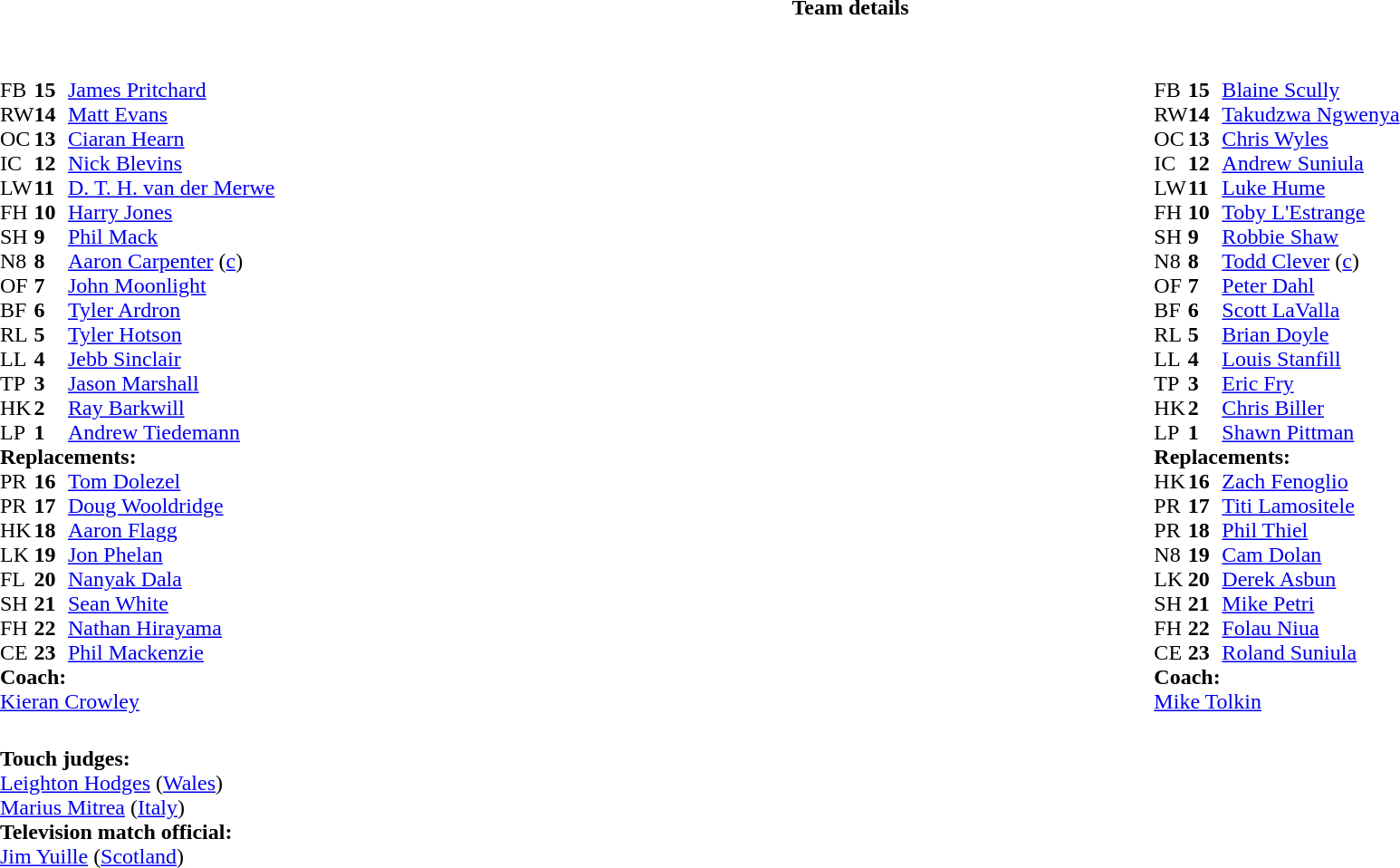<table border="0" width="100%" class="collapsible collapsed">
<tr>
<th>Team details</th>
</tr>
<tr>
<td><br><table width="100%">
<tr>
<td valign="top" width="50%"><br><table style="font-size: 100%" cellspacing="0" cellpadding="0">
<tr>
<th width="25"></th>
<th width="25"></th>
</tr>
<tr>
<td>FB</td>
<td><strong>15</strong></td>
<td><a href='#'>James Pritchard</a></td>
<td></td>
<td></td>
</tr>
<tr>
<td>RW</td>
<td><strong>14</strong></td>
<td><a href='#'>Matt Evans</a></td>
</tr>
<tr>
<td>OC</td>
<td><strong>13</strong></td>
<td><a href='#'>Ciaran Hearn</a></td>
</tr>
<tr>
<td>IC</td>
<td><strong>12</strong></td>
<td><a href='#'>Nick Blevins</a></td>
</tr>
<tr>
<td>LW</td>
<td><strong>11</strong></td>
<td><a href='#'>D. T. H. van der Merwe</a></td>
</tr>
<tr>
<td>FH</td>
<td><strong>10</strong></td>
<td><a href='#'>Harry Jones</a></td>
</tr>
<tr>
<td>SH</td>
<td><strong>9</strong></td>
<td><a href='#'>Phil Mack</a></td>
<td></td>
<td></td>
</tr>
<tr>
<td>N8</td>
<td><strong>8</strong></td>
<td><a href='#'>Aaron Carpenter</a> (<a href='#'>c</a>)</td>
</tr>
<tr>
<td>OF</td>
<td><strong>7</strong></td>
<td><a href='#'>John Moonlight</a></td>
</tr>
<tr>
<td>BF</td>
<td><strong>6</strong></td>
<td><a href='#'>Tyler Ardron</a></td>
</tr>
<tr>
<td>RL</td>
<td><strong>5</strong></td>
<td><a href='#'>Tyler Hotson</a></td>
</tr>
<tr>
<td>LL</td>
<td><strong>4</strong></td>
<td><a href='#'>Jebb Sinclair</a></td>
<td></td>
<td></td>
</tr>
<tr>
<td>TP</td>
<td><strong>3</strong></td>
<td><a href='#'>Jason Marshall</a></td>
<td></td>
<td></td>
</tr>
<tr>
<td>HK</td>
<td><strong>2</strong></td>
<td><a href='#'>Ray Barkwill</a></td>
</tr>
<tr>
<td>LP</td>
<td><strong>1</strong></td>
<td><a href='#'>Andrew Tiedemann</a></td>
<td></td>
<td></td>
</tr>
<tr>
<td colspan=3><strong>Replacements:</strong></td>
</tr>
<tr>
<td>PR</td>
<td><strong>16</strong></td>
<td><a href='#'>Tom Dolezel</a></td>
<td></td>
<td></td>
</tr>
<tr>
<td>PR</td>
<td><strong>17</strong></td>
<td><a href='#'>Doug Wooldridge</a></td>
<td></td>
<td></td>
</tr>
<tr>
<td>HK</td>
<td><strong>18</strong></td>
<td><a href='#'>Aaron Flagg</a></td>
</tr>
<tr>
<td>LK</td>
<td><strong>19</strong></td>
<td><a href='#'>Jon Phelan</a></td>
</tr>
<tr>
<td>FL</td>
<td><strong>20</strong></td>
<td><a href='#'>Nanyak Dala</a></td>
<td></td>
<td></td>
</tr>
<tr>
<td>SH</td>
<td><strong>21</strong></td>
<td><a href='#'>Sean White</a></td>
<td></td>
<td></td>
</tr>
<tr>
<td>FH</td>
<td><strong>22</strong></td>
<td><a href='#'>Nathan Hirayama</a></td>
<td></td>
<td></td>
</tr>
<tr>
<td>CE</td>
<td><strong>23</strong></td>
<td><a href='#'>Phil Mackenzie</a></td>
</tr>
<tr>
<td colspan=3><strong>Coach:</strong></td>
</tr>
<tr>
<td colspan="4"> <a href='#'>Kieran Crowley</a></td>
</tr>
</table>
</td>
<td valign="top" width="50%"><br><table style="font-size: 100%" cellspacing="0" cellpadding="0" align="center">
<tr>
<th width="25"></th>
<th width="25"></th>
</tr>
<tr>
<td>FB</td>
<td><strong>15</strong></td>
<td><a href='#'>Blaine Scully</a></td>
</tr>
<tr>
<td>RW</td>
<td><strong>14</strong></td>
<td><a href='#'>Takudzwa Ngwenya</a></td>
</tr>
<tr>
<td>OC</td>
<td><strong>13</strong></td>
<td><a href='#'>Chris Wyles</a></td>
</tr>
<tr>
<td>IC</td>
<td><strong>12</strong></td>
<td><a href='#'>Andrew Suniula</a></td>
<td></td>
<td></td>
</tr>
<tr>
<td>LW</td>
<td><strong>11</strong></td>
<td><a href='#'>Luke Hume</a></td>
</tr>
<tr>
<td>FH</td>
<td><strong>10</strong></td>
<td><a href='#'>Toby L'Estrange</a></td>
</tr>
<tr>
<td>SH</td>
<td><strong>9</strong></td>
<td><a href='#'>Robbie Shaw</a></td>
<td></td>
<td></td>
</tr>
<tr>
<td>N8</td>
<td><strong>8</strong></td>
<td><a href='#'>Todd Clever</a> (<a href='#'>c</a>)</td>
</tr>
<tr>
<td>OF</td>
<td><strong>7</strong></td>
<td><a href='#'>Peter Dahl</a></td>
<td></td>
<td></td>
</tr>
<tr>
<td>BF</td>
<td><strong>6</strong></td>
<td><a href='#'>Scott LaValla</a></td>
</tr>
<tr>
<td>RL</td>
<td><strong>5</strong></td>
<td><a href='#'>Brian Doyle</a></td>
</tr>
<tr>
<td>LL</td>
<td><strong>4</strong></td>
<td><a href='#'>Louis Stanfill</a></td>
<td></td>
<td></td>
</tr>
<tr>
<td>TP</td>
<td><strong>3</strong></td>
<td><a href='#'>Eric Fry</a></td>
<td></td>
<td></td>
</tr>
<tr>
<td>HK</td>
<td><strong>2</strong></td>
<td><a href='#'>Chris Biller</a></td>
<td></td>
<td></td>
</tr>
<tr>
<td>LP</td>
<td><strong>1</strong></td>
<td><a href='#'>Shawn Pittman</a></td>
</tr>
<tr>
<td colspan=3><strong>Replacements:</strong></td>
</tr>
<tr>
<td>HK</td>
<td><strong>16</strong></td>
<td><a href='#'>Zach Fenoglio</a></td>
<td></td>
<td></td>
</tr>
<tr>
<td>PR</td>
<td><strong>17</strong></td>
<td><a href='#'>Titi Lamositele</a></td>
<td></td>
<td></td>
</tr>
<tr>
<td>PR</td>
<td><strong>18</strong></td>
<td><a href='#'>Phil Thiel</a></td>
</tr>
<tr>
<td>N8</td>
<td><strong>19</strong></td>
<td><a href='#'>Cam Dolan</a></td>
<td></td>
<td></td>
</tr>
<tr>
<td>LK</td>
<td><strong>20</strong></td>
<td><a href='#'>Derek Asbun</a></td>
<td></td>
<td></td>
</tr>
<tr>
<td>SH</td>
<td><strong>21</strong></td>
<td><a href='#'>Mike Petri</a></td>
<td></td>
<td></td>
</tr>
<tr>
<td>FH</td>
<td><strong>22</strong></td>
<td><a href='#'>Folau Niua</a></td>
<td></td>
<td></td>
</tr>
<tr>
<td>CE</td>
<td><strong>23</strong></td>
<td><a href='#'>Roland Suniula</a></td>
</tr>
<tr>
<td colspan=3><strong>Coach:</strong></td>
</tr>
<tr>
<td colspan="4"> <a href='#'>Mike Tolkin</a></td>
</tr>
</table>
</td>
</tr>
</table>
<table style="width:100%; font-size:100%;">
<tr>
<td><br><strong>Touch judges:</strong>
<br><a href='#'>Leighton Hodges</a> (<a href='#'>Wales</a>)
<br><a href='#'>Marius Mitrea</a> (<a href='#'>Italy</a>)
<br><strong>Television match official:</strong>
<br><a href='#'>Jim Yuille</a> (<a href='#'>Scotland</a>)</td>
</tr>
</table>
</td>
</tr>
</table>
